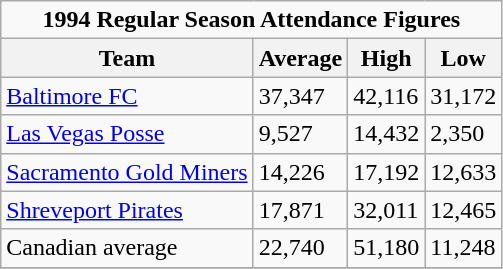<table class="wikitable floatleft" clear:right; text-align:left; line-height:normal;">
<tr>
<td style="text-align:center;" colspan="4"><strong>1994 Regular Season Attendance Figures</strong></td>
</tr>
<tr>
<th>Team</th>
<th>Average</th>
<th>High</th>
<th>Low</th>
</tr>
<tr>
<td><a href='#'>Baltimore FC</a></td>
<td>37,347</td>
<td>42,116</td>
<td>31,172</td>
</tr>
<tr>
<td><a href='#'>Las Vegas Posse</a></td>
<td>9,527</td>
<td>14,432</td>
<td>2,350</td>
</tr>
<tr>
<td><a href='#'>Sacramento Gold Miners</a></td>
<td>14,226</td>
<td>17,192</td>
<td>12,633</td>
</tr>
<tr>
<td><a href='#'>Shreveport Pirates</a></td>
<td>17,871</td>
<td>32,011</td>
<td>12,465</td>
</tr>
<tr>
<td>Canadian average</td>
<td>22,740</td>
<td>51,180</td>
<td>11,248</td>
</tr>
<tr>
</tr>
</table>
